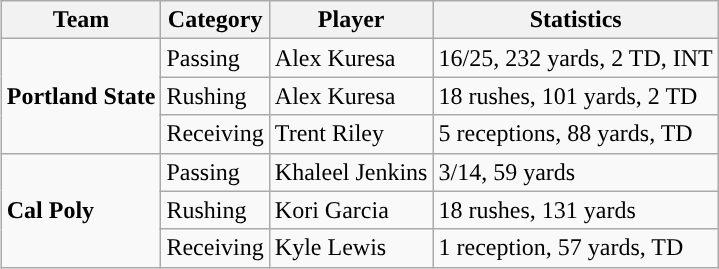<table class="wikitable" style="float: right;">
<tr>
<th>Team</th>
<th>Category</th>
<th>Player</th>
<th>Statistics</th>
</tr>
<tr>
<td rowspan=3><strong>Portland State</strong></td>
<td>Passing</td>
<td>Alex Kuresa</td>
<td>16/25, 232 yards, 2 TD, INT</td>
</tr>
<tr>
<td>Rushing</td>
<td>Alex Kuresa</td>
<td>18 rushes, 101 yards, 2 TD</td>
</tr>
<tr>
<td>Receiving</td>
<td>Trent Riley</td>
<td>5 receptions, 88 yards, TD</td>
</tr>
<tr>
<td rowspan=3><strong>Cal Poly</strong></td>
<td>Passing</td>
<td>Khaleel Jenkins</td>
<td>3/14, 59 yards</td>
</tr>
<tr>
<td>Rushing</td>
<td>Kori Garcia</td>
<td>18 rushes, 131 yards</td>
</tr>
<tr>
<td>Receiving</td>
<td>Kyle Lewis</td>
<td>1 reception, 57 yards, TD</td>
</tr>
</table>
